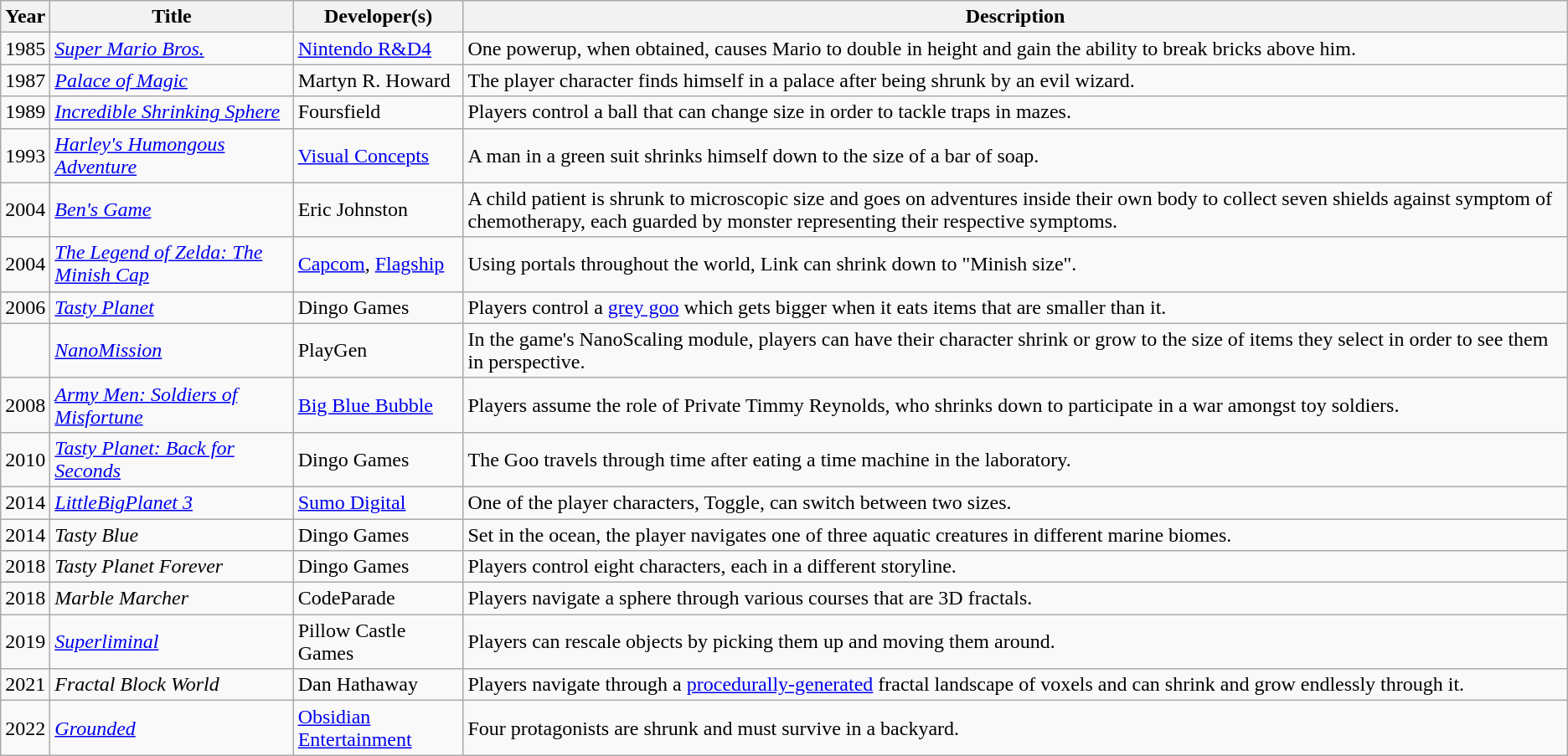<table class="wikitable">
<tr>
<th>Year</th>
<th>Title</th>
<th>Developer(s)</th>
<th>Description</th>
</tr>
<tr>
<td>1985</td>
<td><em><a href='#'>Super Mario Bros.</a></em></td>
<td><a href='#'>Nintendo R&D4</a></td>
<td>One powerup, when obtained, causes Mario to double in height and gain the ability to break bricks above him.</td>
</tr>
<tr>
<td>1987</td>
<td><em><a href='#'>Palace of Magic</a></em></td>
<td>Martyn R. Howard</td>
<td>The player character finds himself in a palace after being shrunk by an evil wizard.</td>
</tr>
<tr>
<td>1989</td>
<td><em><a href='#'>Incredible Shrinking Sphere</a></em></td>
<td>Foursfield</td>
<td>Players control a ball that can change size in order to tackle traps in mazes.</td>
</tr>
<tr>
<td>1993</td>
<td><em><a href='#'>Harley's Humongous Adventure</a></em></td>
<td><a href='#'>Visual Concepts</a></td>
<td>A man in a green suit shrinks himself down to the size of a bar of soap.</td>
</tr>
<tr>
<td>2004</td>
<td><em><a href='#'>Ben's Game</a></em></td>
<td>Eric Johnston</td>
<td>A child patient is shrunk to microscopic size and goes on adventures inside their own body to collect seven shields against symptom of chemotherapy, each guarded by monster representing their respective symptoms.</td>
</tr>
<tr>
<td>2004</td>
<td><em><a href='#'>The Legend of Zelda: The Minish Cap</a></em></td>
<td><a href='#'>Capcom</a>, <a href='#'>Flagship</a></td>
<td>Using portals throughout the world, Link can shrink down to "Minish size".</td>
</tr>
<tr>
<td>2006</td>
<td><em><a href='#'>Tasty Planet</a></em></td>
<td>Dingo Games</td>
<td>Players control a <a href='#'>grey goo</a> which gets bigger when it eats items that are smaller than it.</td>
</tr>
<tr>
<td></td>
<td><em><a href='#'>NanoMission</a></em></td>
<td>PlayGen</td>
<td>In the game's NanoScaling module, players can have their character shrink or grow to the size of items they select in order to see them in perspective.</td>
</tr>
<tr>
<td>2008</td>
<td><em><a href='#'>Army Men: Soldiers of Misfortune</a></em></td>
<td><a href='#'>Big Blue Bubble</a></td>
<td>Players assume the role of Private Timmy Reynolds, who shrinks down to participate in a war amongst toy soldiers.</td>
</tr>
<tr>
<td>2010</td>
<td><em><a href='#'>Tasty Planet: Back for Seconds</a></em></td>
<td>Dingo Games</td>
<td>The Goo travels through time after eating a time machine in the laboratory.</td>
</tr>
<tr>
<td>2014</td>
<td><em><a href='#'>LittleBigPlanet 3</a></em></td>
<td><a href='#'>Sumo Digital</a></td>
<td>One of the player characters, Toggle, can switch between two sizes.</td>
</tr>
<tr>
<td>2014</td>
<td><em>Tasty Blue</em></td>
<td>Dingo Games</td>
<td>Set in the ocean, the player navigates one of three aquatic creatures in different marine biomes.</td>
</tr>
<tr>
<td>2018</td>
<td><em>Tasty Planet Forever</em></td>
<td>Dingo Games</td>
<td>Players control eight characters, each in a different storyline.</td>
</tr>
<tr>
<td>2018</td>
<td><em>Marble Marcher</em></td>
<td>CodeParade</td>
<td>Players navigate a sphere through various courses that are 3D fractals.</td>
</tr>
<tr>
<td>2019</td>
<td><em><a href='#'>Superliminal</a></em></td>
<td>Pillow Castle Games</td>
<td>Players can rescale objects by picking them up and moving them around.</td>
</tr>
<tr>
<td>2021</td>
<td><em>Fractal Block World</em></td>
<td>Dan Hathaway</td>
<td>Players navigate through a <a href='#'>procedurally-generated</a> fractal landscape of voxels and can shrink and grow endlessly through it.</td>
</tr>
<tr>
<td>2022</td>
<td><em><a href='#'>Grounded</a></em></td>
<td><a href='#'>Obsidian Entertainment</a></td>
<td>Four protagonists are shrunk and must survive in a backyard.</td>
</tr>
</table>
